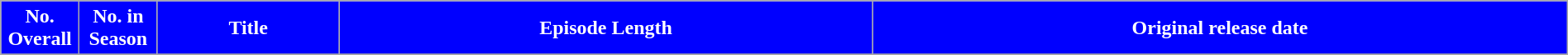<table class="wikitable plainrowheaders" width="100%" style="margin-right: 0;">
<tr>
<th width="5%" style="background-color: #0000FF; color:#FFFFFF;">No. Overall</th>
<th width="5%" style="background-color: #0000FF; color:#FFFFFF;">No. in Season</th>
<th style="background-color: #0000FF; color:#FFFFFF;">Title</th>
<th style="background-color: #0000FF; color:#FFFFFF;">Episode Length</th>
<th style="background-color: #0000FF; color:#FFFFFF;">Original release date</th>
</tr>
<tr>
</tr>
</table>
